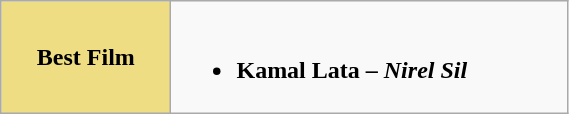<table class="wikitable" width="30%"  |>
<tr>
<th !  style="background:#eedd82; text-align:center; width:30%;">Best Film</th>
<td valign="top"><br><ul><li><strong>Kamal Lata – <em>Nirel Sil<strong><em></li></ul></td>
</tr>
</table>
